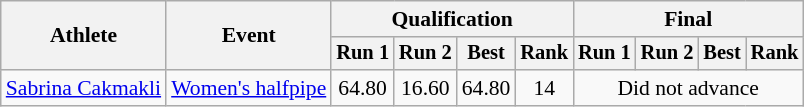<table class="wikitable" style="font-size:90%">
<tr>
<th rowspan="2">Athlete</th>
<th rowspan="2">Event</th>
<th colspan="4">Qualification</th>
<th colspan="4">Final</th>
</tr>
<tr style="font-size:95%">
<th>Run 1</th>
<th>Run 2</th>
<th>Best</th>
<th>Rank</th>
<th>Run 1</th>
<th>Run 2</th>
<th>Best</th>
<th>Rank</th>
</tr>
<tr align=center>
<td align=left><a href='#'>Sabrina Cakmakli</a></td>
<td align=left><a href='#'>Women's halfpipe</a></td>
<td>64.80</td>
<td>16.60</td>
<td>64.80</td>
<td>14</td>
<td colspan=4 align=center>Did not advance</td>
</tr>
</table>
